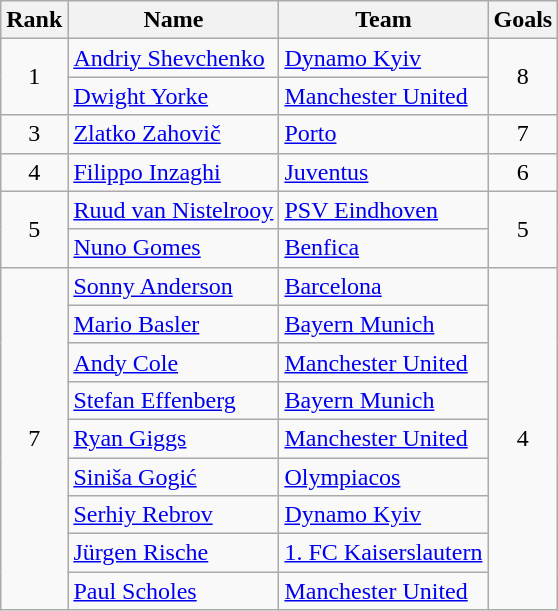<table class="wikitable" style="text-align:center">
<tr>
<th>Rank</th>
<th>Name</th>
<th>Team</th>
<th>Goals</th>
</tr>
<tr>
<td rowspan="2">1</td>
<td align="left"> <a href='#'>Andriy Shevchenko</a></td>
<td align="left"> <a href='#'>Dynamo Kyiv</a></td>
<td rowspan="2">8</td>
</tr>
<tr>
<td align="left"> <a href='#'>Dwight Yorke</a></td>
<td align="left"> <a href='#'>Manchester United</a></td>
</tr>
<tr>
<td>3</td>
<td align="left"> <a href='#'>Zlatko Zahovič</a></td>
<td align="left"> <a href='#'>Porto</a></td>
<td>7</td>
</tr>
<tr>
<td>4</td>
<td align="left"> <a href='#'>Filippo Inzaghi</a></td>
<td align="left"> <a href='#'>Juventus</a></td>
<td>6</td>
</tr>
<tr>
<td rowspan="2">5</td>
<td align="left"> <a href='#'>Ruud van Nistelrooy</a></td>
<td align="left"> <a href='#'>PSV Eindhoven</a></td>
<td rowspan="2">5</td>
</tr>
<tr>
<td align="left"> <a href='#'>Nuno Gomes</a></td>
<td align="left"> <a href='#'>Benfica</a></td>
</tr>
<tr>
<td rowspan="9">7</td>
<td align="left"> <a href='#'>Sonny Anderson</a></td>
<td align="left"> <a href='#'>Barcelona</a></td>
<td rowspan="9">4</td>
</tr>
<tr>
<td align="left"> <a href='#'>Mario Basler</a></td>
<td align="left"> <a href='#'>Bayern Munich</a></td>
</tr>
<tr>
<td align="left"> <a href='#'>Andy Cole</a></td>
<td align="left"> <a href='#'>Manchester United</a></td>
</tr>
<tr>
<td align="left"> <a href='#'>Stefan Effenberg</a></td>
<td align="left"> <a href='#'>Bayern Munich</a></td>
</tr>
<tr>
<td align="left"> <a href='#'>Ryan Giggs</a></td>
<td align="left"> <a href='#'>Manchester United</a></td>
</tr>
<tr>
<td align="left"> <a href='#'>Siniša Gogić</a></td>
<td align="left"> <a href='#'>Olympiacos</a></td>
</tr>
<tr>
<td align="left"> <a href='#'>Serhiy Rebrov</a></td>
<td align="left"> <a href='#'>Dynamo Kyiv</a></td>
</tr>
<tr>
<td align="left"> <a href='#'>Jürgen Rische</a></td>
<td align="left"> <a href='#'>1. FC Kaiserslautern</a></td>
</tr>
<tr>
<td align="left"> <a href='#'>Paul Scholes</a></td>
<td align="left"> <a href='#'>Manchester United</a></td>
</tr>
</table>
